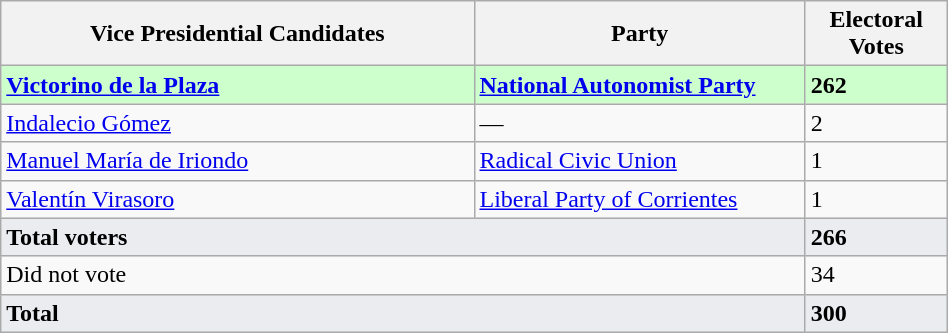<table class="wikitable" width="50%">
<tr>
<th width="50%">Vice Presidential Candidates</th>
<th width="35%">Party</th>
<th width="15%">Electoral Votes</th>
</tr>
<tr style="background:#cfc;">
<td><strong><a href='#'>Victorino de la Plaza</a></strong></td>
<td><strong><a href='#'>National Autonomist Party</a></strong></td>
<td><strong>262</strong></td>
</tr>
<tr>
<td><a href='#'>Indalecio Gómez</a></td>
<td>—</td>
<td>2</td>
</tr>
<tr>
<td><a href='#'>Manuel María de Iriondo</a></td>
<td><a href='#'>Radical Civic Union</a></td>
<td>1</td>
</tr>
<tr>
<td><a href='#'>Valentín Virasoro</a></td>
<td><a href='#'>Liberal Party of Corrientes</a></td>
<td>1</td>
</tr>
<tr style="background:#EAECF0;">
<td colspan=2><strong>Total voters</strong></td>
<td><strong>266</strong></td>
</tr>
<tr>
<td colspan=2>Did not vote</td>
<td>34</td>
</tr>
<tr style="background:#EAECF0;">
<td colspan=2><strong>Total</strong></td>
<td><strong>300</strong></td>
</tr>
</table>
